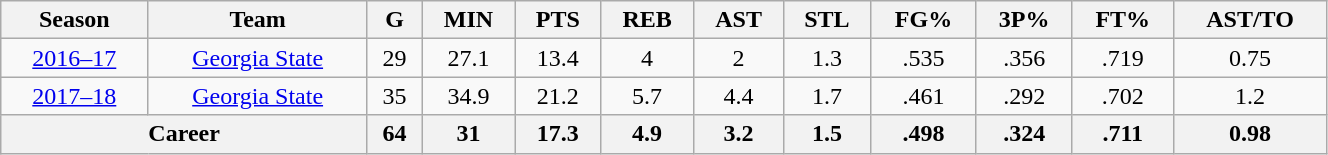<table class="wikitable" style="text-align: center; width: 70%;">
<tr>
<th>Season</th>
<th>Team</th>
<th>G</th>
<th>MIN</th>
<th>PTS</th>
<th>REB</th>
<th>AST</th>
<th>STL</th>
<th>FG%</th>
<th>3P%</th>
<th>FT%</th>
<th>AST/TO</th>
</tr>
<tr>
<td><a href='#'>2016–17</a></td>
<td><a href='#'>Georgia State</a></td>
<td>29</td>
<td>27.1</td>
<td>13.4</td>
<td>4</td>
<td>2</td>
<td>1.3</td>
<td>.535</td>
<td>.356</td>
<td>.719</td>
<td>0.75</td>
</tr>
<tr>
<td><a href='#'>2017–18</a></td>
<td><a href='#'>Georgia State</a></td>
<td>35</td>
<td>34.9</td>
<td>21.2</td>
<td>5.7</td>
<td>4.4</td>
<td>1.7</td>
<td>.461</td>
<td>.292</td>
<td>.702</td>
<td>1.2</td>
</tr>
<tr>
<th colspan=2>Career</th>
<th>64</th>
<th>31</th>
<th>17.3</th>
<th>4.9</th>
<th>3.2</th>
<th>1.5</th>
<th>.498</th>
<th>.324</th>
<th>.711</th>
<th>0.98</th>
</tr>
</table>
